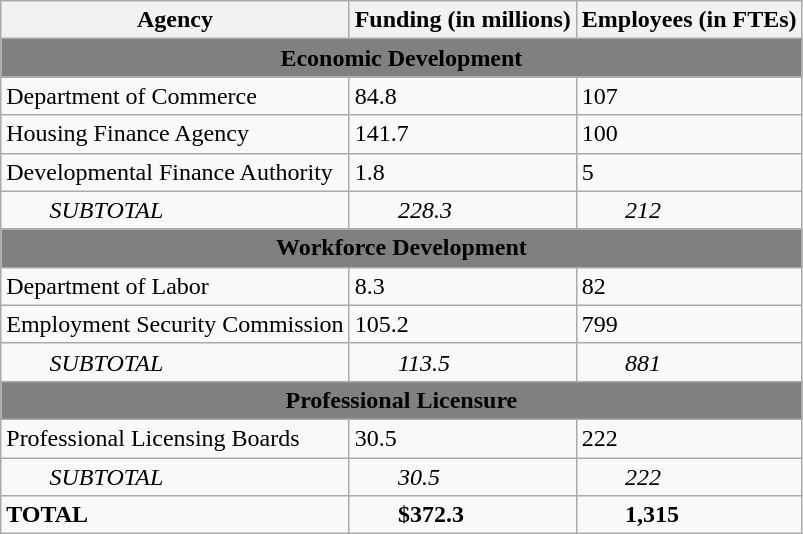<table class="wikitable">
<tr>
<th>Agency</th>
<th>Funding (in millions)</th>
<th>Employees (in FTEs)</th>
</tr>
<tr>
<td colspan="3"  style="text-align:center; background:grey;"><strong>Economic Development</strong></td>
</tr>
<tr>
<td>Department of Commerce</td>
<td>84.8</td>
<td>107</td>
</tr>
<tr>
<td>Housing Finance Agency</td>
<td>141.7</td>
<td>100</td>
</tr>
<tr>
<td>Developmental Finance Authority</td>
<td>1.8</td>
<td>5</td>
</tr>
<tr>
<td style="padding-left: 2em;"><em>SUBTOTAL</em></td>
<td style="padding-left: 2em;"><em>228.3</em></td>
<td style="padding-left: 2em;"><em>212</em></td>
</tr>
<tr>
<td colspan="3"  style="text-align:center; background:grey;"><strong>Workforce Development</strong></td>
</tr>
<tr>
<td>Department of Labor</td>
<td>8.3</td>
<td>82</td>
</tr>
<tr>
<td>Employment Security Commission</td>
<td>105.2</td>
<td>799</td>
</tr>
<tr>
<td style="padding-left: 2em;"><em>SUBTOTAL</em></td>
<td style="padding-left: 2em;"><em>113.5</em></td>
<td style="padding-left: 2em;"><em>881</em></td>
</tr>
<tr>
<td colspan="3"  style="text-align:center; background:grey;"><strong>Professional Licensure</strong></td>
</tr>
<tr>
<td>Professional Licensing Boards</td>
<td>30.5</td>
<td>222</td>
</tr>
<tr>
<td style="padding-left: 2em;"><em>SUBTOTAL</em></td>
<td style="padding-left: 2em;"><em>30.5</em></td>
<td style="padding-left: 2em;"><em>222</em></td>
</tr>
<tr>
<td><strong>TOTAL</strong></td>
<td style="padding-left: 2em;"><strong>$372.3</strong></td>
<td style="padding-left: 2em;"><strong>1,315</strong></td>
</tr>
</table>
